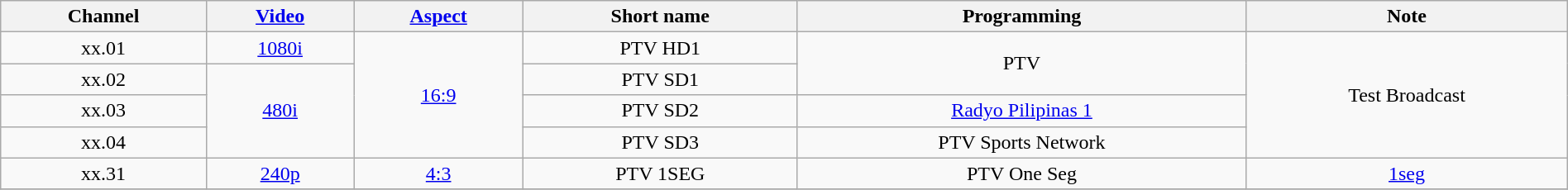<table class="wikitable" style="width:100%; text-align:center;">
<tr>
<th>Channel</th>
<th><a href='#'>Video</a></th>
<th><a href='#'>Aspect</a></th>
<th>Short name</th>
<th>Programming</th>
<th>Note</th>
</tr>
<tr>
<td>xx.01</td>
<td><a href='#'>1080i</a></td>
<td rowspan=4><a href='#'>16:9</a></td>
<td>PTV HD1</td>
<td rowspan=2>PTV</td>
<td rowspan=4>Test Broadcast</td>
</tr>
<tr>
<td>xx.02</td>
<td rowspan="3"><a href='#'>480i</a></td>
<td>PTV SD1</td>
</tr>
<tr>
<td>xx.03</td>
<td>PTV SD2</td>
<td><a href='#'>Radyo Pilipinas 1</a></td>
</tr>
<tr>
<td>xx.04</td>
<td>PTV  SD3</td>
<td>PTV Sports Network</td>
</tr>
<tr>
<td>xx.31</td>
<td><a href='#'>240p</a></td>
<td><a href='#'>4:3</a></td>
<td>PTV 1SEG</td>
<td>PTV One Seg</td>
<td><a href='#'>1seg</a></td>
</tr>
<tr>
</tr>
</table>
